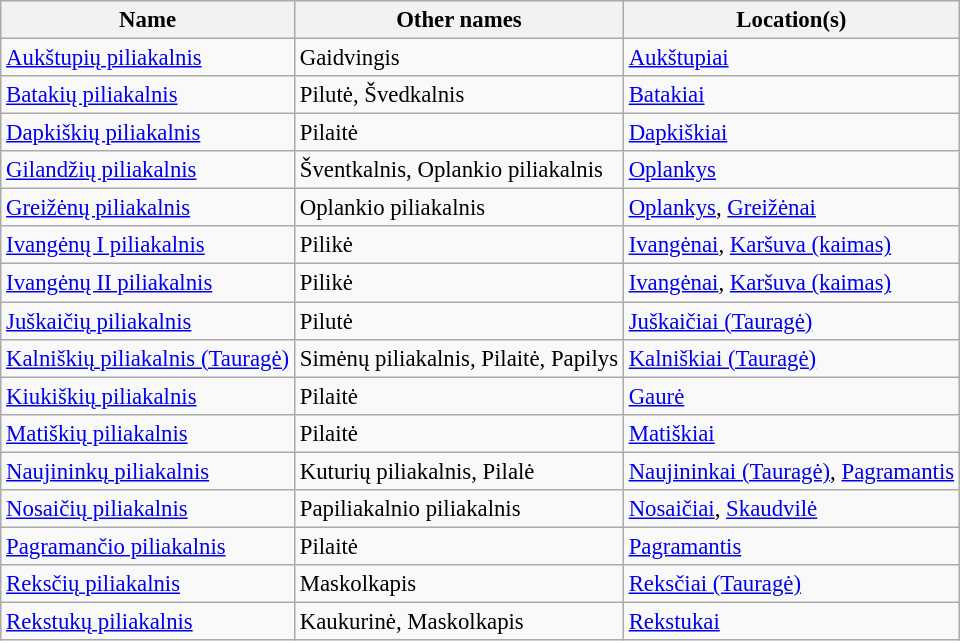<table class="wikitable" style="font-size: 95%;">
<tr>
<th>Name</th>
<th>Other names</th>
<th>Location(s)</th>
</tr>
<tr>
<td><a href='#'>Aukštupių piliakalnis</a></td>
<td>Gaidvingis</td>
<td><a href='#'>Aukštupiai</a></td>
</tr>
<tr>
<td><a href='#'>Batakių piliakalnis</a></td>
<td>Pilutė, Švedkalnis</td>
<td><a href='#'>Batakiai</a></td>
</tr>
<tr>
<td><a href='#'>Dapkiškių piliakalnis</a></td>
<td>Pilaitė</td>
<td><a href='#'>Dapkiškiai</a></td>
</tr>
<tr>
<td><a href='#'>Gilandžių piliakalnis</a></td>
<td>Šventkalnis, Oplankio piliakalnis</td>
<td><a href='#'>Oplankys</a></td>
</tr>
<tr>
<td><a href='#'>Greižėnų piliakalnis</a></td>
<td>Oplankio piliakalnis</td>
<td><a href='#'>Oplankys</a>, <a href='#'>Greižėnai</a></td>
</tr>
<tr>
<td><a href='#'>Ivangėnų I piliakalnis</a></td>
<td>Pilikė</td>
<td><a href='#'>Ivangėnai</a>, <a href='#'>Karšuva (kaimas)</a></td>
</tr>
<tr>
<td><a href='#'>Ivangėnų II piliakalnis</a></td>
<td>Pilikė</td>
<td><a href='#'>Ivangėnai</a>, <a href='#'>Karšuva (kaimas)</a></td>
</tr>
<tr>
<td><a href='#'>Juškaičių piliakalnis</a></td>
<td>Pilutė</td>
<td><a href='#'>Juškaičiai (Tauragė)</a></td>
</tr>
<tr>
<td><a href='#'>Kalniškių piliakalnis (Tauragė)</a></td>
<td>Simėnų piliakalnis, Pilaitė, Papilys</td>
<td><a href='#'>Kalniškiai (Tauragė)</a></td>
</tr>
<tr>
<td><a href='#'>Kiukiškių piliakalnis</a></td>
<td>Pilaitė</td>
<td><a href='#'>Gaurė</a></td>
</tr>
<tr>
<td><a href='#'>Matiškių piliakalnis</a></td>
<td>Pilaitė</td>
<td><a href='#'>Matiškiai</a></td>
</tr>
<tr>
<td><a href='#'>Naujininkų piliakalnis</a></td>
<td>Kuturių piliakalnis, Pilalė</td>
<td><a href='#'>Naujininkai (Tauragė)</a>, <a href='#'>Pagramantis</a></td>
</tr>
<tr>
<td><a href='#'>Nosaičių piliakalnis</a></td>
<td>Papiliakalnio piliakalnis</td>
<td><a href='#'>Nosaičiai</a>, <a href='#'>Skaudvilė</a></td>
</tr>
<tr>
<td><a href='#'>Pagramančio piliakalnis</a></td>
<td>Pilaitė</td>
<td><a href='#'>Pagramantis</a></td>
</tr>
<tr>
<td><a href='#'>Reksčių piliakalnis</a></td>
<td>Maskolkapis</td>
<td><a href='#'>Reksčiai (Tauragė)</a></td>
</tr>
<tr>
<td><a href='#'>Rekstukų piliakalnis</a></td>
<td>Kaukurinė, Maskolkapis</td>
<td><a href='#'>Rekstukai</a></td>
</tr>
</table>
